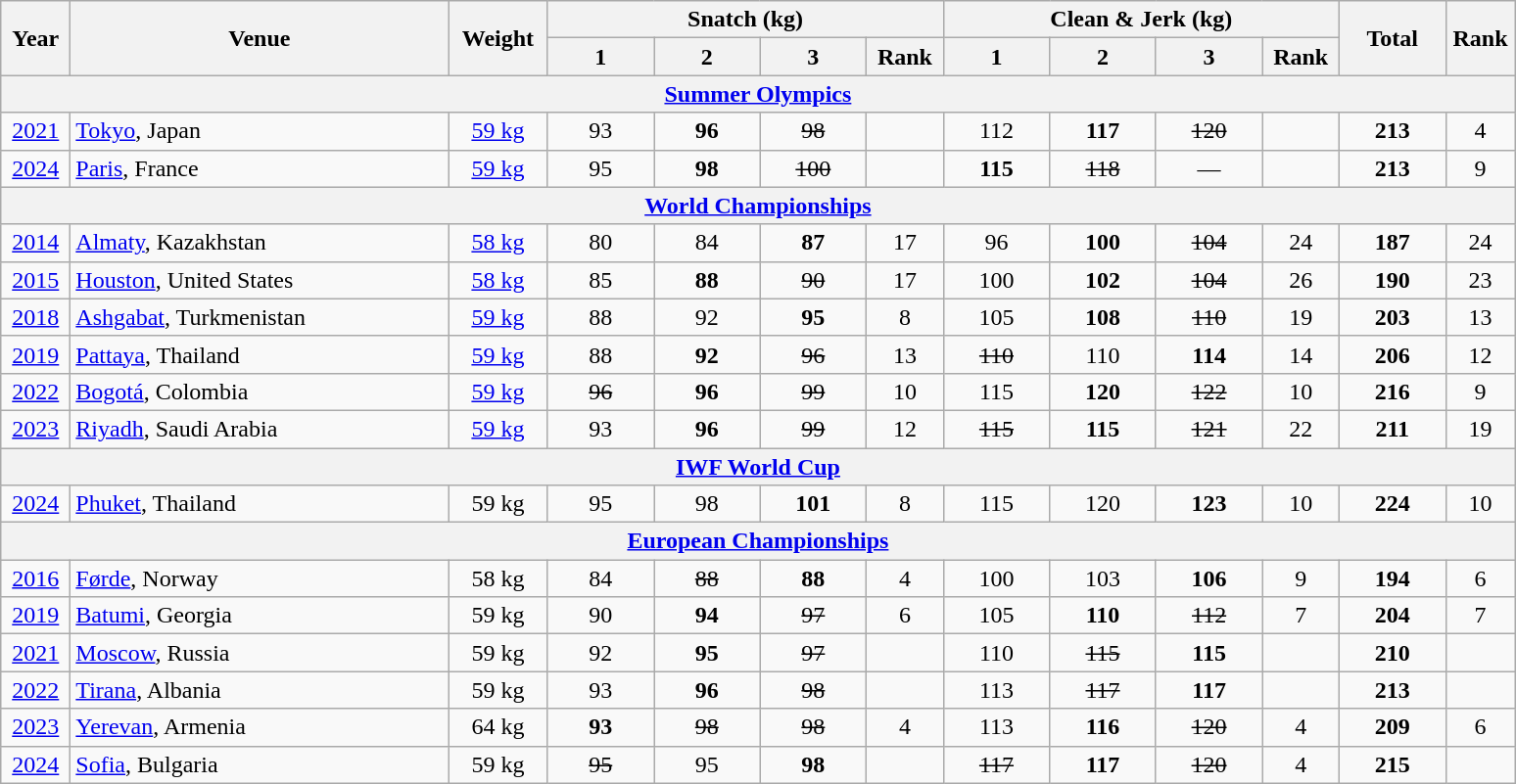<table class = "wikitable" style="text-align:center;">
<tr>
<th rowspan=2 width=40>Year</th>
<th rowspan=2 width=250>Venue</th>
<th rowspan=2 width=60>Weight</th>
<th colspan=4>Snatch (kg)</th>
<th colspan=4>Clean & Jerk (kg)</th>
<th rowspan=2 width=65>Total</th>
<th rowspan=2 width=40>Rank</th>
</tr>
<tr>
<th width=65>1</th>
<th width=65>2</th>
<th width=65>3</th>
<th width=45>Rank</th>
<th width=65>1</th>
<th width=65>2</th>
<th width=65>3</th>
<th width=45>Rank</th>
</tr>
<tr>
<th colspan=13><a href='#'>Summer Olympics</a></th>
</tr>
<tr>
<td><a href='#'>2021</a></td>
<td align=left><a href='#'>Tokyo</a>, Japan</td>
<td><a href='#'>59 kg</a></td>
<td>93</td>
<td><strong>96</strong></td>
<td><s>98</s></td>
<td></td>
<td>112</td>
<td><strong>117</strong></td>
<td><s>120</s></td>
<td></td>
<td><strong>213</strong></td>
<td>4</td>
</tr>
<tr>
<td><a href='#'>2024</a></td>
<td align=left><a href='#'>Paris</a>, France</td>
<td><a href='#'>59 kg</a></td>
<td>95</td>
<td><strong>98</strong></td>
<td><s>100</s></td>
<td></td>
<td><strong>115</strong></td>
<td><s>118</s></td>
<td>—</td>
<td></td>
<td><strong>213</strong></td>
<td>9</td>
</tr>
<tr>
<th colspan=13><a href='#'>World Championships</a></th>
</tr>
<tr>
<td><a href='#'>2014</a></td>
<td align=left><a href='#'>Almaty</a>, Kazakhstan</td>
<td><a href='#'>58 kg</a></td>
<td>80</td>
<td>84</td>
<td><strong>87</strong></td>
<td>17</td>
<td>96</td>
<td><strong>100</strong></td>
<td><s>104</s></td>
<td>24</td>
<td><strong>187</strong></td>
<td>24</td>
</tr>
<tr>
<td><a href='#'>2015</a></td>
<td align=left><a href='#'>Houston</a>, United States</td>
<td><a href='#'>58 kg</a></td>
<td>85</td>
<td><strong>88</strong></td>
<td><s>90 </s></td>
<td>17</td>
<td>100</td>
<td><strong>102</strong></td>
<td><s>104 </s></td>
<td>26</td>
<td><strong>190</strong></td>
<td>23</td>
</tr>
<tr>
<td><a href='#'>2018</a></td>
<td align=left><a href='#'>Ashgabat</a>, Turkmenistan</td>
<td><a href='#'>59 kg</a></td>
<td>88</td>
<td>92</td>
<td><strong>95</strong></td>
<td>8</td>
<td>105</td>
<td><strong>108</strong></td>
<td><s>110 </s></td>
<td>19</td>
<td><strong>203</strong></td>
<td>13</td>
</tr>
<tr>
<td><a href='#'>2019</a></td>
<td align=left><a href='#'>Pattaya</a>, Thailand</td>
<td><a href='#'>59 kg</a></td>
<td>88</td>
<td><strong>92</strong></td>
<td><s>96</s></td>
<td>13</td>
<td><s>110</s></td>
<td>110</td>
<td><strong>114</strong></td>
<td>14</td>
<td><strong>206</strong></td>
<td>12</td>
</tr>
<tr>
<td><a href='#'>2022</a></td>
<td align=left><a href='#'>Bogotá</a>, Colombia</td>
<td><a href='#'>59 kg</a></td>
<td><s>96</s></td>
<td><strong>96</strong></td>
<td><s>99</s></td>
<td>10</td>
<td>115</td>
<td><strong>120</strong></td>
<td><s>122</s></td>
<td>10</td>
<td><strong>216</strong></td>
<td>9</td>
</tr>
<tr>
<td><a href='#'>2023</a></td>
<td align=left><a href='#'>Riyadh</a>, Saudi Arabia</td>
<td><a href='#'>59 kg</a></td>
<td>93</td>
<td><strong>96</strong></td>
<td><s>99</s></td>
<td>12</td>
<td><s>115</s></td>
<td><strong>115</strong></td>
<td><s>121</s></td>
<td>22</td>
<td><strong>211</strong></td>
<td>19</td>
</tr>
<tr>
<th colspan=13><a href='#'>IWF World Cup</a></th>
</tr>
<tr>
<td><a href='#'>2024</a></td>
<td align=left><a href='#'>Phuket</a>, Thailand</td>
<td>59 kg</td>
<td>95</td>
<td>98</td>
<td><strong>101</strong></td>
<td>8</td>
<td>115</td>
<td>120</td>
<td><strong>123</strong></td>
<td>10</td>
<td><strong>224</strong></td>
<td>10</td>
</tr>
<tr>
<th colspan=13><a href='#'>European Championships</a></th>
</tr>
<tr>
<td><a href='#'>2016</a></td>
<td align=left><a href='#'>Førde</a>, Norway</td>
<td>58 kg</td>
<td>84</td>
<td><s>88</s></td>
<td><strong>88</strong></td>
<td>4</td>
<td>100</td>
<td>103</td>
<td><strong>106</strong></td>
<td>9</td>
<td><strong>194</strong></td>
<td>6</td>
</tr>
<tr>
<td><a href='#'>2019</a></td>
<td align=left><a href='#'>Batumi</a>, Georgia</td>
<td>59 kg</td>
<td>90</td>
<td><strong>94</strong></td>
<td><s>97</s></td>
<td>6</td>
<td>105</td>
<td><strong>110</strong></td>
<td><s>112</s></td>
<td>7</td>
<td><strong>204</strong></td>
<td>7</td>
</tr>
<tr>
<td><a href='#'>2021</a></td>
<td align=left><a href='#'>Moscow</a>, Russia</td>
<td>59 kg</td>
<td>92</td>
<td><strong>95</strong></td>
<td><s>97</s></td>
<td></td>
<td>110</td>
<td><s>115</s></td>
<td><strong>115</strong></td>
<td></td>
<td><strong>210</strong></td>
<td></td>
</tr>
<tr>
<td><a href='#'>2022</a></td>
<td align=left><a href='#'>Tirana</a>, Albania</td>
<td>59 kg</td>
<td>93</td>
<td><strong>96</strong></td>
<td><s>98</s></td>
<td></td>
<td>113</td>
<td><s>117</s></td>
<td><strong>117</strong></td>
<td></td>
<td><strong>213</strong></td>
<td></td>
</tr>
<tr>
<td><a href='#'>2023</a></td>
<td align=left><a href='#'>Yerevan</a>, Armenia</td>
<td>64 kg</td>
<td><strong>93</strong></td>
<td><s>98</s></td>
<td><s>98</s></td>
<td>4</td>
<td>113</td>
<td><strong>116</strong></td>
<td><s>120</s></td>
<td>4</td>
<td><strong>209</strong></td>
<td>6</td>
</tr>
<tr>
<td><a href='#'>2024</a></td>
<td align=left><a href='#'>Sofia</a>, Bulgaria</td>
<td>59 kg</td>
<td><s>95</s></td>
<td>95</td>
<td><strong>98</strong></td>
<td></td>
<td><s>117</s></td>
<td><strong>117</strong></td>
<td><s>120</s></td>
<td>4</td>
<td><strong>215</strong></td>
<td></td>
</tr>
</table>
